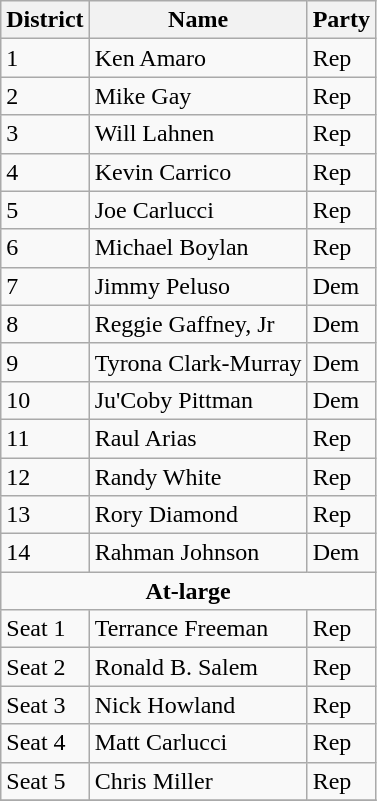<table class="wikitable">
<tr>
<th>District</th>
<th>Name</th>
<th>Party</th>
</tr>
<tr>
<td>1</td>
<td>Ken Amaro</td>
<td>Rep</td>
</tr>
<tr>
<td>2</td>
<td>Mike Gay</td>
<td>Rep</td>
</tr>
<tr>
<td>3</td>
<td>Will Lahnen</td>
<td>Rep</td>
</tr>
<tr>
<td>4</td>
<td>Kevin Carrico</td>
<td>Rep</td>
</tr>
<tr>
<td>5</td>
<td>Joe Carlucci</td>
<td>Rep</td>
</tr>
<tr>
<td>6</td>
<td>Michael Boylan</td>
<td>Rep</td>
</tr>
<tr>
<td>7</td>
<td>Jimmy Peluso</td>
<td>Dem</td>
</tr>
<tr>
<td>8</td>
<td>Reggie Gaffney, Jr</td>
<td>Dem</td>
</tr>
<tr>
<td>9</td>
<td>Tyrona Clark-Murray</td>
<td>Dem</td>
</tr>
<tr>
<td>10</td>
<td>Ju'Coby Pittman</td>
<td>Dem</td>
</tr>
<tr>
<td>11</td>
<td>Raul Arias</td>
<td>Rep</td>
</tr>
<tr>
<td>12</td>
<td>Randy White</td>
<td>Rep</td>
</tr>
<tr>
<td>13</td>
<td>Rory Diamond</td>
<td>Rep</td>
</tr>
<tr>
<td>14</td>
<td>Rahman Johnson</td>
<td>Dem</td>
</tr>
<tr>
<td colspan=3 align=center><strong>At-large</strong></td>
</tr>
<tr>
<td>Seat 1</td>
<td>Terrance Freeman</td>
<td>Rep</td>
</tr>
<tr>
<td>Seat 2</td>
<td>Ronald B. Salem</td>
<td>Rep</td>
</tr>
<tr>
<td>Seat 3</td>
<td>Nick Howland</td>
<td>Rep</td>
</tr>
<tr>
<td>Seat 4</td>
<td>Matt Carlucci</td>
<td>Rep</td>
</tr>
<tr>
<td>Seat 5</td>
<td>Chris Miller</td>
<td>Rep</td>
</tr>
<tr>
</tr>
</table>
